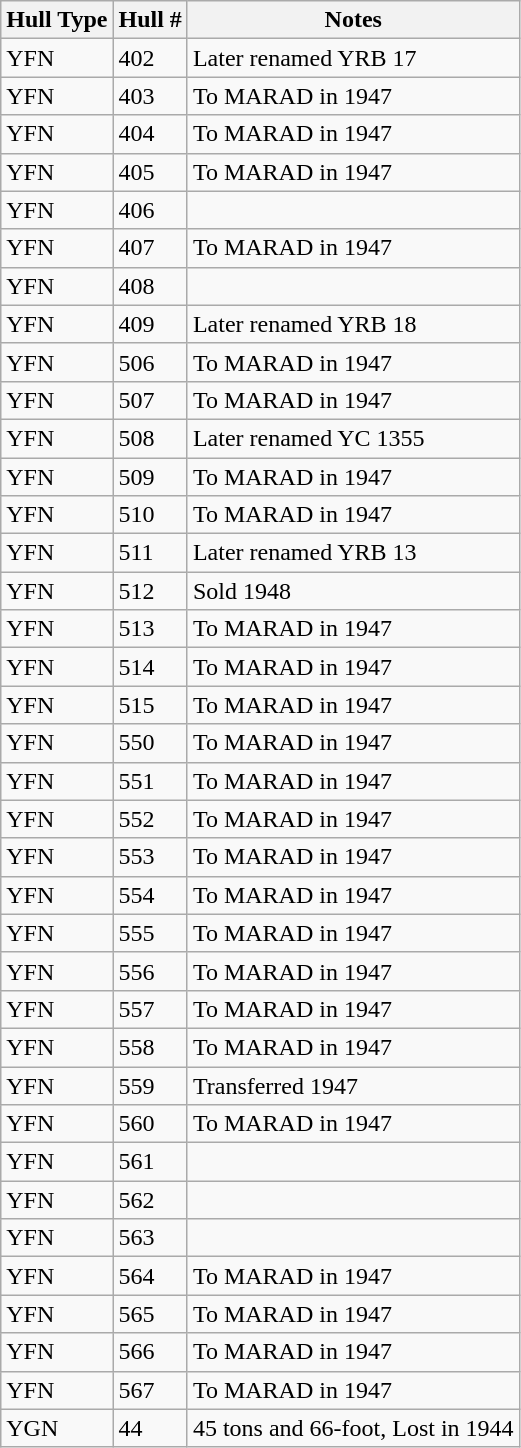<table class="wikitable">
<tr>
<th>Hull  Type</th>
<th>Hull #</th>
<th>Notes</th>
</tr>
<tr>
<td>YFN</td>
<td>402</td>
<td>Later renamed  YRB 17</td>
</tr>
<tr>
<td>YFN</td>
<td>403</td>
<td>To MARAD in  1947</td>
</tr>
<tr>
<td>YFN</td>
<td>404</td>
<td>To MARAD in  1947</td>
</tr>
<tr>
<td>YFN</td>
<td>405</td>
<td>To MARAD in  1947</td>
</tr>
<tr>
<td>YFN</td>
<td>406</td>
<td></td>
</tr>
<tr>
<td>YFN</td>
<td>407</td>
<td>To MARAD in  1947</td>
</tr>
<tr>
<td>YFN</td>
<td>408</td>
<td></td>
</tr>
<tr>
<td>YFN</td>
<td>409</td>
<td>Later renamed  YRB 18</td>
</tr>
<tr>
<td>YFN</td>
<td>506</td>
<td>To MARAD in  1947</td>
</tr>
<tr>
<td>YFN</td>
<td>507</td>
<td>To MARAD in  1947</td>
</tr>
<tr>
<td>YFN</td>
<td>508</td>
<td>Later renamed  YC 1355</td>
</tr>
<tr>
<td>YFN</td>
<td>509</td>
<td>To MARAD in  1947</td>
</tr>
<tr>
<td>YFN</td>
<td>510</td>
<td>To MARAD in  1947</td>
</tr>
<tr>
<td>YFN</td>
<td>511</td>
<td>Later renamed  YRB 13</td>
</tr>
<tr>
<td>YFN</td>
<td>512</td>
<td>Sold 1948</td>
</tr>
<tr>
<td>YFN</td>
<td>513</td>
<td>To MARAD in  1947</td>
</tr>
<tr>
<td>YFN</td>
<td>514</td>
<td>To MARAD in  1947</td>
</tr>
<tr>
<td>YFN</td>
<td>515</td>
<td>To MARAD in  1947</td>
</tr>
<tr>
<td>YFN</td>
<td>550</td>
<td>To MARAD in  1947</td>
</tr>
<tr>
<td>YFN</td>
<td>551</td>
<td>To MARAD in  1947</td>
</tr>
<tr>
<td>YFN</td>
<td>552</td>
<td>To MARAD in  1947</td>
</tr>
<tr>
<td>YFN</td>
<td>553</td>
<td>To MARAD in  1947</td>
</tr>
<tr>
<td>YFN</td>
<td>554</td>
<td>To MARAD in  1947</td>
</tr>
<tr>
<td>YFN</td>
<td>555</td>
<td>To MARAD in  1947</td>
</tr>
<tr>
<td>YFN</td>
<td>556</td>
<td>To MARAD in  1947</td>
</tr>
<tr>
<td>YFN</td>
<td>557</td>
<td>To MARAD in  1947</td>
</tr>
<tr>
<td>YFN</td>
<td>558</td>
<td>To MARAD in  1947</td>
</tr>
<tr>
<td>YFN</td>
<td>559</td>
<td>Transferred 1947</td>
</tr>
<tr>
<td>YFN</td>
<td>560</td>
<td>To MARAD in  1947</td>
</tr>
<tr>
<td>YFN</td>
<td>561</td>
<td></td>
</tr>
<tr>
<td>YFN</td>
<td>562</td>
<td></td>
</tr>
<tr>
<td>YFN</td>
<td>563</td>
<td></td>
</tr>
<tr>
<td>YFN</td>
<td>564</td>
<td>To MARAD in  1947</td>
</tr>
<tr>
<td>YFN</td>
<td>565</td>
<td>To MARAD in  1947</td>
</tr>
<tr>
<td>YFN</td>
<td>566</td>
<td>To MARAD in  1947</td>
</tr>
<tr>
<td>YFN</td>
<td>567</td>
<td>To MARAD in  1947</td>
</tr>
<tr>
<td>YGN</td>
<td>44</td>
<td>45 tons and 66-foot, Lost in 1944</td>
</tr>
</table>
